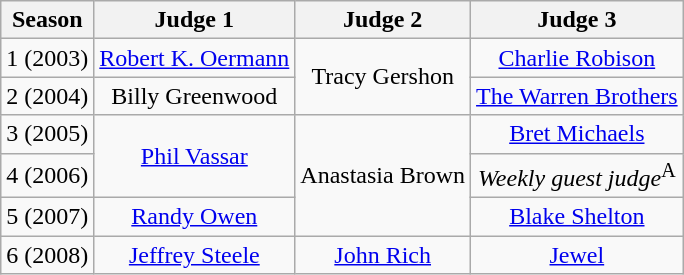<table class="wikitable sortable" style="text-align:center; font-size:100%">
<tr>
<th>Season</th>
<th>Judge 1</th>
<th>Judge 2</th>
<th>Judge 3</th>
</tr>
<tr>
<td>1 (2003)</td>
<td><a href='#'>Robert K. Oermann</a></td>
<td rowspan="2">Tracy Gershon</td>
<td><a href='#'>Charlie Robison</a></td>
</tr>
<tr>
<td>2 (2004)</td>
<td>Billy Greenwood</td>
<td><a href='#'>The Warren Brothers</a></td>
</tr>
<tr>
<td>3 (2005)</td>
<td rowspan="2"><a href='#'>Phil Vassar</a></td>
<td rowspan="3">Anastasia Brown</td>
<td><a href='#'>Bret Michaels</a></td>
</tr>
<tr>
<td>4 (2006)</td>
<td><em>Weekly guest judge</em><sup>A</sup></td>
</tr>
<tr>
<td>5 (2007)</td>
<td><a href='#'>Randy Owen</a></td>
<td><a href='#'>Blake Shelton</a></td>
</tr>
<tr>
<td>6 (2008)</td>
<td><a href='#'>Jeffrey Steele</a></td>
<td><a href='#'>John Rich</a></td>
<td><a href='#'>Jewel</a></td>
</tr>
</table>
